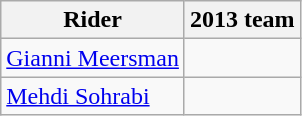<table class="wikitable">
<tr>
<th>Rider</th>
<th>2013 team</th>
</tr>
<tr>
<td><a href='#'>Gianni Meersman</a></td>
<td></td>
</tr>
<tr>
<td><a href='#'>Mehdi Sohrabi</a></td>
<td></td>
</tr>
</table>
